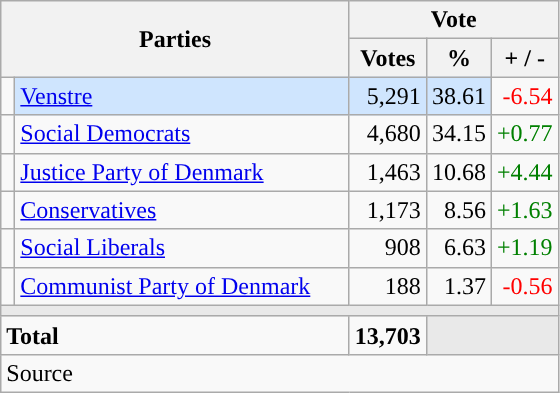<table class="wikitable" style="text-align:right;">
<tr>
<th style="text-align:centre;" rowspan="2" colspan="2" width="225">Parties</th>
<th colspan="3">Vote</th>
</tr>
<tr>
<th width="15">Votes</th>
<th width="15">%</th>
<th width="15">+ / -</th>
</tr>
<tr>
<td width="2" style="color:inherit;background:"></td>
<td bgcolor=#cfe5fe  align="left"><a href='#'>Venstre</a></td>
<td bgcolor=#cfe5fe>5,291</td>
<td bgcolor=#cfe5fe>38.61</td>
<td style=color:red;>-6.54</td>
</tr>
<tr>
<td width="2" style="color:inherit;background:"></td>
<td align="left"><a href='#'>Social Democrats</a></td>
<td>4,680</td>
<td>34.15</td>
<td style=color:green;>+0.77</td>
</tr>
<tr>
<td width="2" style="color:inherit;background:"></td>
<td align="left"><a href='#'>Justice Party of Denmark</a></td>
<td>1,463</td>
<td>10.68</td>
<td style=color:green;>+4.44</td>
</tr>
<tr>
<td width="2" style="color:inherit;background:"></td>
<td align="left"><a href='#'>Conservatives</a></td>
<td>1,173</td>
<td>8.56</td>
<td style=color:green;>+1.63</td>
</tr>
<tr>
<td width="2" style="color:inherit;background:"></td>
<td align="left"><a href='#'>Social Liberals</a></td>
<td>908</td>
<td>6.63</td>
<td style=color:green;>+1.19</td>
</tr>
<tr>
<td width="2" style="color:inherit;background:"></td>
<td align="left"><a href='#'>Communist Party of Denmark</a></td>
<td>188</td>
<td>1.37</td>
<td style=color:red;>-0.56</td>
</tr>
<tr>
<td colspan="7" bgcolor="#E9E9E9"></td>
</tr>
<tr>
<td align="left" colspan="2"><strong>Total</strong></td>
<td><strong>13,703</strong></td>
<td bgcolor="#E9E9E9" colspan="2"></td>
</tr>
<tr>
<td align="left" colspan="6">Source</td>
</tr>
</table>
